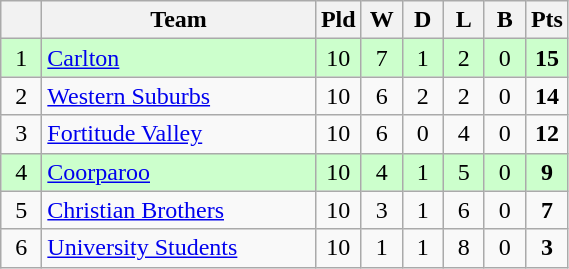<table class="wikitable" style="text-align:center;">
<tr>
<th width="20"></th>
<th width="175">Team</th>
<th width="20">Pld</th>
<th width="20">W</th>
<th width="20">D</th>
<th width="20">L</th>
<th width="20">B</th>
<th width="20">Pts</th>
</tr>
<tr style="background: #ccffcc;">
<td>1</td>
<td style="text-align:left;"> <a href='#'>Carlton</a></td>
<td>10</td>
<td>7</td>
<td>1</td>
<td>2</td>
<td>0</td>
<td><strong>15</strong></td>
</tr>
<tr>
<td>2</td>
<td style="text-align:left;"> <a href='#'>Western Suburbs</a></td>
<td>10</td>
<td>6</td>
<td>2</td>
<td>2</td>
<td>0</td>
<td><strong>14</strong></td>
</tr>
<tr>
<td>3</td>
<td style="text-align:left;"> <a href='#'>Fortitude Valley</a></td>
<td>10</td>
<td>6</td>
<td>0</td>
<td>4</td>
<td>0</td>
<td><strong>12</strong></td>
</tr>
<tr style="background: #ccffcc;">
<td>4</td>
<td style="text-align:left;"> <a href='#'>Coorparoo</a></td>
<td>10</td>
<td>4</td>
<td>1</td>
<td>5</td>
<td>0</td>
<td><strong>9</strong></td>
</tr>
<tr>
<td>5</td>
<td style="text-align:left;"> <a href='#'>Christian Brothers</a></td>
<td>10</td>
<td>3</td>
<td>1</td>
<td>6</td>
<td>0</td>
<td><strong>7</strong></td>
</tr>
<tr>
<td>6</td>
<td style="text-align:left;"> <a href='#'>University Students</a></td>
<td>10</td>
<td>1</td>
<td>1</td>
<td>8</td>
<td>0</td>
<td><strong>3</strong></td>
</tr>
</table>
